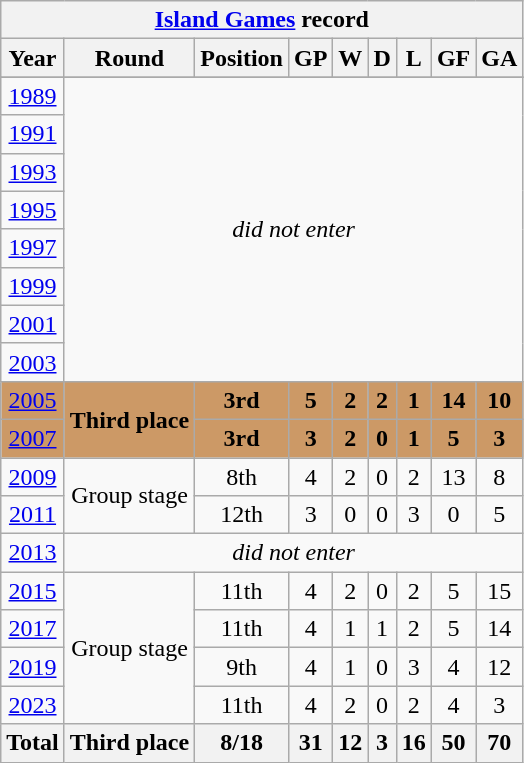<table class="wikitable" style="text-align: center;">
<tr>
<th colspan=9><a href='#'>Island Games</a> record</th>
</tr>
<tr>
<th>Year</th>
<th>Round</th>
<th>Position</th>
<th>GP</th>
<th>W</th>
<th>D</th>
<th>L</th>
<th>GF</th>
<th>GA</th>
</tr>
<tr>
</tr>
<tr>
<td> <a href='#'>1989</a></td>
<td colspan=8 rowspan=8><em>did not enter</em></td>
</tr>
<tr>
<td> <a href='#'>1991</a></td>
</tr>
<tr>
<td> <a href='#'>1993</a></td>
</tr>
<tr>
<td> <a href='#'>1995</a></td>
</tr>
<tr>
<td> <a href='#'>1997</a></td>
</tr>
<tr>
<td> <a href='#'>1999</a></td>
</tr>
<tr>
<td> <a href='#'>2001</a></td>
</tr>
<tr>
<td> <a href='#'>2003</a></td>
</tr>
<tr style="background:#c96;">
<td> <a href='#'>2005</a></td>
<td rowspan=2><strong>Third place</strong></td>
<td><strong>3rd</strong></td>
<td><strong>5</strong></td>
<td><strong>2</strong></td>
<td><strong>2</strong></td>
<td><strong>1</strong></td>
<td><strong>14</strong></td>
<td><strong>10</strong></td>
</tr>
<tr style="background:#c96;">
<td> <a href='#'>2007</a></td>
<td><strong>3rd</strong></td>
<td><strong>3</strong></td>
<td><strong>2</strong></td>
<td><strong>0</strong></td>
<td><strong>1</strong></td>
<td><strong>5</strong></td>
<td><strong>3</strong></td>
</tr>
<tr>
<td> <a href='#'>2009</a></td>
<td rowspan=2>Group stage</td>
<td>8th</td>
<td>4</td>
<td>2</td>
<td>0</td>
<td>2</td>
<td>13</td>
<td>8</td>
</tr>
<tr>
<td> <a href='#'>2011</a></td>
<td>12th</td>
<td>3</td>
<td>0</td>
<td>0</td>
<td>3</td>
<td>0</td>
<td>5</td>
</tr>
<tr>
<td> <a href='#'>2013</a></td>
<td colspan=8><em>did not enter</em></td>
</tr>
<tr>
<td> <a href='#'>2015</a></td>
<td rowspan=4>Group stage</td>
<td>11th</td>
<td>4</td>
<td>2</td>
<td>0</td>
<td>2</td>
<td>5</td>
<td>15</td>
</tr>
<tr>
<td> <a href='#'>2017</a></td>
<td>11th</td>
<td>4</td>
<td>1</td>
<td>1</td>
<td>2</td>
<td>5</td>
<td>14</td>
</tr>
<tr>
<td> <a href='#'>2019</a></td>
<td>9th</td>
<td>4</td>
<td>1</td>
<td>0</td>
<td>3</td>
<td>4</td>
<td>12</td>
</tr>
<tr>
<td> <a href='#'>2023</a></td>
<td>11th</td>
<td>4</td>
<td>2</td>
<td>0</td>
<td>2</td>
<td>4</td>
<td>3</td>
</tr>
<tr>
<th><strong>Total</strong></th>
<th>Third place</th>
<th><strong>8/18</strong></th>
<th><strong>31</strong></th>
<th><strong>12</strong></th>
<th><strong>3</strong></th>
<th><strong>16</strong></th>
<th><strong>50</strong></th>
<th><strong>70</strong></th>
</tr>
</table>
